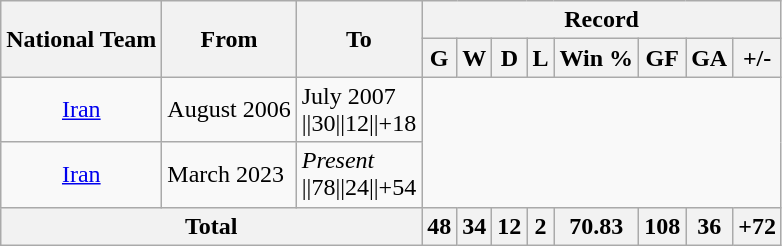<table class="wikitable" style="text-align: center">
<tr>
<th rowspan="2">National Team</th>
<th rowspan="2">From</th>
<th rowspan="2">To</th>
<th colspan="8">Record</th>
</tr>
<tr>
<th>G</th>
<th>W</th>
<th>D</th>
<th>L</th>
<th>Win %</th>
<th>GF</th>
<th>GA</th>
<th>+/-</th>
</tr>
<tr>
<td> <a href='#'>Iran</a></td>
<td align="left">August 2006</td>
<td align="left">July 2007<br> ||30||12||+18</td>
</tr>
<tr>
<td> <a href='#'>Iran</a></td>
<td align="left">March 2023</td>
<td align="left"><em>Present</em><br> ||78||24||+54</td>
</tr>
<tr>
<th colspan="3">Total</th>
<th>48</th>
<th>34</th>
<th>12</th>
<th>2</th>
<th>70.83</th>
<th>108</th>
<th>36</th>
<th>+72</th>
</tr>
</table>
